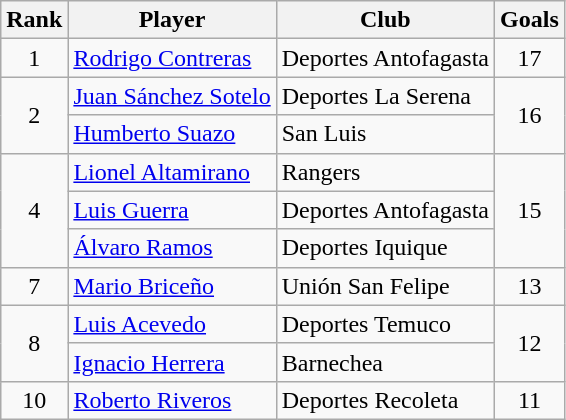<table class="wikitable" border="1">
<tr>
<th>Rank</th>
<th>Player</th>
<th>Club</th>
<th>Goals</th>
</tr>
<tr>
<td align=center>1</td>
<td> <a href='#'>Rodrigo Contreras</a></td>
<td>Deportes Antofagasta</td>
<td align=center>17</td>
</tr>
<tr>
<td rowspan=2 align=center>2</td>
<td> <a href='#'>Juan Sánchez Sotelo</a></td>
<td>Deportes La Serena</td>
<td rowspan=2 align=center>16</td>
</tr>
<tr>
<td> <a href='#'>Humberto Suazo</a></td>
<td>San Luis</td>
</tr>
<tr>
<td rowspan=3 align=center>4</td>
<td> <a href='#'>Lionel Altamirano</a></td>
<td>Rangers</td>
<td rowspan=3 align=center>15</td>
</tr>
<tr>
<td> <a href='#'>Luis Guerra</a></td>
<td>Deportes Antofagasta</td>
</tr>
<tr>
<td> <a href='#'>Álvaro Ramos</a></td>
<td>Deportes Iquique</td>
</tr>
<tr>
<td align=center>7</td>
<td> <a href='#'>Mario Briceño</a></td>
<td>Unión San Felipe</td>
<td align=center>13</td>
</tr>
<tr>
<td rowspan=2 align=center>8</td>
<td> <a href='#'>Luis Acevedo</a></td>
<td>Deportes Temuco</td>
<td rowspan=2 align=center>12</td>
</tr>
<tr>
<td> <a href='#'>Ignacio Herrera</a></td>
<td>Barnechea</td>
</tr>
<tr>
<td align=center>10</td>
<td> <a href='#'>Roberto Riveros</a></td>
<td>Deportes Recoleta</td>
<td align=center>11</td>
</tr>
</table>
